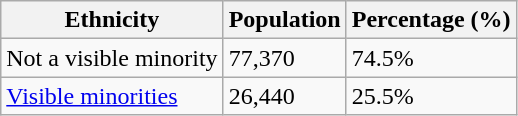<table class="wikitable">
<tr>
<th>Ethnicity</th>
<th>Population</th>
<th>Percentage (%)</th>
</tr>
<tr>
<td>Not a visible minority</td>
<td>77,370</td>
<td>74.5%</td>
</tr>
<tr>
<td><a href='#'>Visible minorities</a></td>
<td>26,440</td>
<td>25.5%</td>
</tr>
</table>
